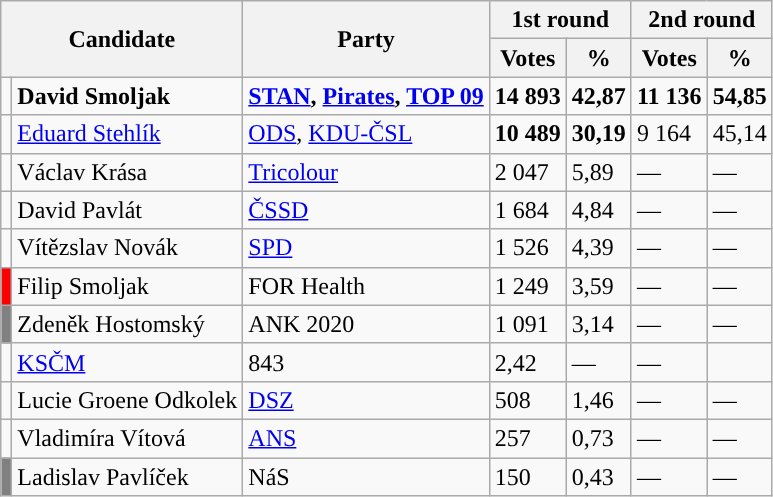<table class="wikitable sortable">
<tr>
<th colspan="2" rowspan="2">Candidate</th>
<th rowspan="2">Party</th>
<th colspan="2">1st round</th>
<th colspan="2">2nd round</th>
</tr>
<tr>
<th>Votes</th>
<th>%</th>
<th>Votes</th>
<th>%</th>
</tr>
<tr>
<td style="background-color:"></td>
<td><strong>David Smoljak</strong></td>
<td><strong><a href='#'>STAN</a>, <a href='#'>Pirates</a>, <a href='#'>TOP 09</a></strong></td>
<td><strong>14 893</strong></td>
<td><strong>42,87</strong></td>
<td><strong>11 136</strong></td>
<td><strong>54,85</strong></td>
</tr>
<tr>
<td style="background-color:"></td>
<td><a href='#'>Eduard Stehlík</a></td>
<td><a href='#'>ODS</a>, <a href='#'>KDU-ČSL</a></td>
<td><strong>10 489</strong></td>
<td><strong>30,19</strong></td>
<td>9 164</td>
<td>45,14</td>
</tr>
<tr>
<td style="background-color:"></td>
<td>Václav Krása</td>
<td><a href='#'>Tricolour</a></td>
<td>2 047</td>
<td>5,89</td>
<td>—</td>
<td>—</td>
</tr>
<tr>
<td style="background-color:"></td>
<td>David Pavlát</td>
<td><a href='#'>ČSSD</a></td>
<td>1 684</td>
<td>4,84</td>
<td>—</td>
<td>—</td>
</tr>
<tr>
<td style="background-color:"></td>
<td>Vítězslav Novák</td>
<td><a href='#'>SPD</a></td>
<td>1 526</td>
<td>4,39</td>
<td>—</td>
<td>—</td>
</tr>
<tr>
<td style="background-color:red"></td>
<td>Filip Smoljak</td>
<td>FOR Health</td>
<td>1 249</td>
<td>3,59</td>
<td>—</td>
<td>—</td>
</tr>
<tr>
<td style="background-color:grey"></td>
<td>Zdeněk Hostomský</td>
<td>ANK 2020</td>
<td>1 091</td>
<td>3,14</td>
<td>—</td>
<td>—</td>
</tr>
<tr>
<td style="background-color:"></td>
<td><a href='#'>KSČM</a></td>
<td>843</td>
<td>2,42</td>
<td>—</td>
<td>—</td>
</tr>
<tr>
<td style="background-color:"></td>
<td>Lucie Groene Odkolek</td>
<td><a href='#'>DSZ</a></td>
<td>508</td>
<td>1,46</td>
<td>—</td>
<td>—</td>
</tr>
<tr>
<td style="background-color:"></td>
<td>Vladimíra Vítová</td>
<td><a href='#'>ANS</a></td>
<td>257</td>
<td>0,73</td>
<td>—</td>
<td>—</td>
</tr>
<tr>
<td style="background-color:grey"></td>
<td>Ladislav Pavlíček</td>
<td>NáS</td>
<td>150</td>
<td>0,43</td>
<td>—</td>
<td>—</td>
</tr>
</table>
